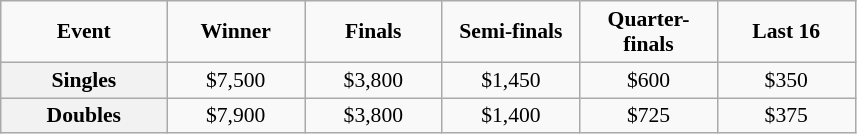<table class=wikitable style="font-size:90%;text-align:center">
<tr>
<td width="104"><strong>Event</strong></td>
<td width="85"><strong>Winner</strong></td>
<td width="85"><strong>Finals</strong></td>
<td width="85"><strong>Semi-finals</strong></td>
<td width="85"><strong>Quarter-finals</strong></td>
<td width="85"><strong>Last 16</strong></td>
</tr>
<tr>
<th>Singles</th>
<td>$7,500</td>
<td>$3,800</td>
<td>$1,450</td>
<td>$600</td>
<td>$350</td>
</tr>
<tr>
<th>Doubles</th>
<td>$7,900</td>
<td>$3,800</td>
<td>$1,400</td>
<td>$725</td>
<td>$375</td>
</tr>
</table>
